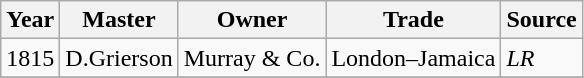<table class="sortable wikitable">
<tr>
<th>Year</th>
<th>Master</th>
<th>Owner</th>
<th>Trade</th>
<th>Source</th>
</tr>
<tr>
<td>1815</td>
<td>D.Grierson</td>
<td>Murray & Co.</td>
<td>London–Jamaica</td>
<td><em>LR</em></td>
</tr>
<tr>
</tr>
</table>
